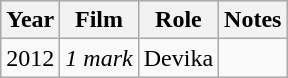<table class="wikitable sortable">
<tr style="background:#ccc; text-align:center;">
<th scope="col">Year</th>
<th scope="col">Film</th>
<th scope="col">Role</th>
<th scope="col">Notes</th>
</tr>
<tr>
<td>2012</td>
<td><em>1 mark </em></td>
<td>Devika</td>
<td></td>
</tr>
</table>
